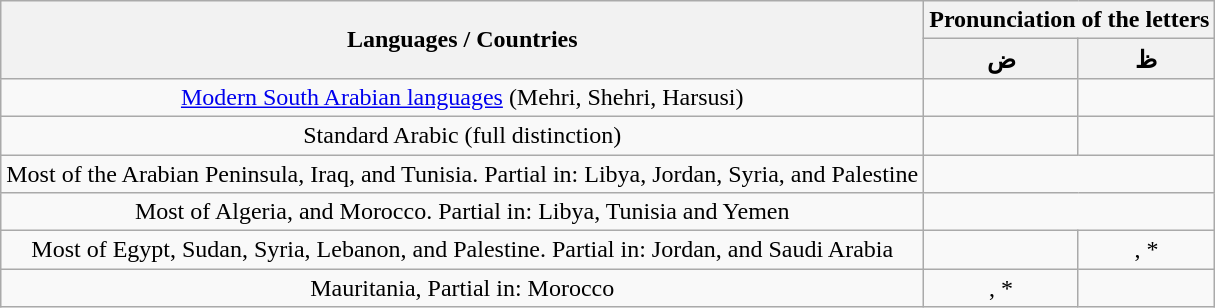<table class="wikitable" style="text-align: center;">
<tr>
<th rowspan="2">Languages / Countries</th>
<th colspan="2">Pronunciation of the letters</th>
</tr>
<tr>
<th>ض</th>
<th>ظ</th>
</tr>
<tr>
<td><a href='#'>Modern South Arabian languages</a> (Mehri, Shehri, Harsusi)</td>
<td></td>
<td></td>
</tr>
<tr>
<td>Standard Arabic (full distinction)</td>
<td></td>
<td></td>
</tr>
<tr>
<td>Most of the Arabian Peninsula, Iraq, and Tunisia. Partial in: Libya, Jordan, Syria, and Palestine</td>
<td colspan="2"></td>
</tr>
<tr>
<td>Most of Algeria, and Morocco. Partial in: Libya, Tunisia and Yemen</td>
<td colspan="2"></td>
</tr>
<tr>
<td>Most of Egypt, Sudan, Syria, Lebanon, and Palestine. Partial in: Jordan, and Saudi Arabia</td>
<td></td>
<td>, *</td>
</tr>
<tr>
<td>Mauritania, Partial in: Morocco</td>
<td>, *</td>
<td></td>
</tr>
</table>
